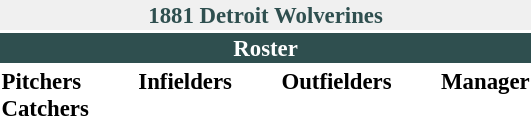<table class="toccolours" style="font-size: 95%;">
<tr>
<th colspan="10" style="background-color: #F0F0F0; color: #2F4F4F; text-align: center;">1881 Detroit Wolverines</th>
</tr>
<tr>
<td colspan="10" style="background-color: #2F4F4F; color: white; text-align: center;"><strong>Roster</strong></td>
</tr>
<tr>
<td valign="top"><strong>Pitchers</strong><br>




<strong>Catchers</strong>


</td>
<td width="25px"></td>
<td valign="top"><strong>Infielders</strong><br>










</td>
<td width="25px"></td>
<td valign="top"><strong>Outfielders</strong><br>




</td>
<td width="25px"></td>
<td valign="top"><strong>Manager</strong><br></td>
</tr>
</table>
